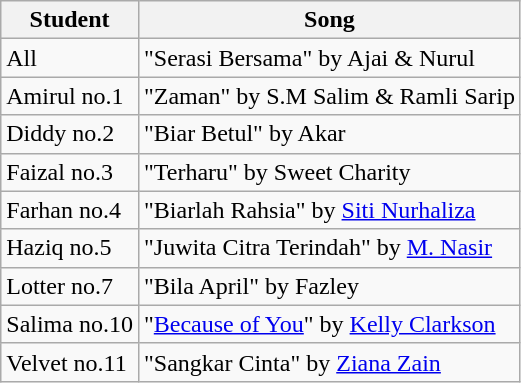<table class="wikitable">
<tr>
<th>Student</th>
<th>Song</th>
</tr>
<tr>
<td>All</td>
<td>"Serasi Bersama" by Ajai & Nurul</td>
</tr>
<tr>
<td>Amirul no.1</td>
<td>"Zaman" by S.M Salim & Ramli Sarip</td>
</tr>
<tr>
<td>Diddy no.2</td>
<td>"Biar Betul" by Akar</td>
</tr>
<tr>
<td>Faizal no.3</td>
<td>"Terharu" by Sweet Charity</td>
</tr>
<tr>
<td>Farhan no.4</td>
<td>"Biarlah Rahsia" by <a href='#'>Siti Nurhaliza</a></td>
</tr>
<tr>
<td>Haziq no.5</td>
<td>"Juwita Citra Terindah" by <a href='#'>M. Nasir</a></td>
</tr>
<tr>
<td>Lotter no.7</td>
<td>"Bila April" by Fazley</td>
</tr>
<tr>
<td>Salima no.10</td>
<td>"<a href='#'>Because of You</a>" by <a href='#'>Kelly Clarkson</a></td>
</tr>
<tr>
<td>Velvet no.11</td>
<td>"Sangkar Cinta" by <a href='#'>Ziana Zain</a></td>
</tr>
</table>
